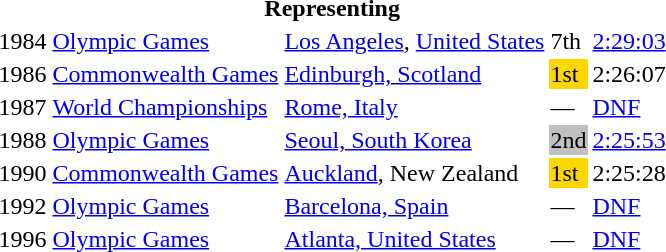<table>
<tr>
<th colspan="5">Representing </th>
</tr>
<tr>
<td>1984</td>
<td><a href='#'>Olympic Games</a></td>
<td><a href='#'>Los Angeles</a>, <a href='#'>United States</a></td>
<td>7th</td>
<td><a href='#'>2:29:03</a></td>
</tr>
<tr>
<td>1986</td>
<td><a href='#'>Commonwealth Games</a></td>
<td><a href='#'>Edinburgh, Scotland</a></td>
<td bgcolor="gold">1st</td>
<td>2:26:07</td>
</tr>
<tr>
<td>1987</td>
<td><a href='#'>World Championships</a></td>
<td><a href='#'>Rome, Italy</a></td>
<td>—</td>
<td><a href='#'>DNF</a></td>
</tr>
<tr>
<td>1988</td>
<td><a href='#'>Olympic Games</a></td>
<td><a href='#'>Seoul, South Korea</a></td>
<td bgcolor=silver>2nd</td>
<td><a href='#'>2:25:53</a></td>
</tr>
<tr>
<td>1990</td>
<td><a href='#'>Commonwealth Games</a></td>
<td><a href='#'>Auckland</a>, New Zealand</td>
<td bgcolor="gold">1st</td>
<td>2:25:28</td>
</tr>
<tr>
<td>1992</td>
<td><a href='#'>Olympic Games</a></td>
<td><a href='#'>Barcelona, Spain</a></td>
<td>—</td>
<td><a href='#'>DNF</a></td>
</tr>
<tr>
<td>1996</td>
<td><a href='#'>Olympic Games</a></td>
<td><a href='#'>Atlanta, United States</a></td>
<td>—</td>
<td><a href='#'>DNF</a></td>
</tr>
</table>
